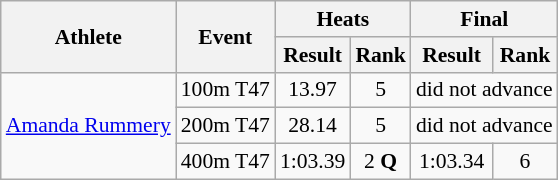<table class=wikitable style="font-size:90%">
<tr>
<th rowspan="2">Athlete</th>
<th rowspan="2">Event</th>
<th colspan="2">Heats</th>
<th colspan="3">Final</th>
</tr>
<tr>
<th>Result</th>
<th>Rank</th>
<th>Result</th>
<th>Rank</th>
</tr>
<tr align=center>
<td align=left rowspan=3><a href='#'>Amanda Rummery</a></td>
<td align=left>100m T47</td>
<td>13.97</td>
<td>5</td>
<td colspan=2>did not advance</td>
</tr>
<tr align=center>
<td align=left>200m T47</td>
<td>28.14</td>
<td>5</td>
<td colspan=2>did not advance</td>
</tr>
<tr align=center>
<td align=left>400m T47</td>
<td>1:03.39</td>
<td>2 <strong>Q</strong></td>
<td>1:03.34</td>
<td>6</td>
</tr>
</table>
